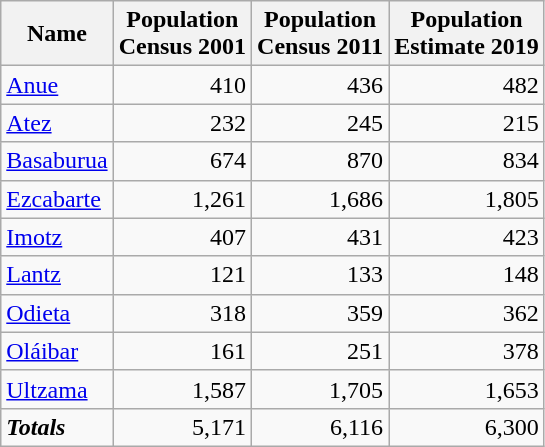<table class="wikitable sortable">
<tr>
<th>Name</th>
<th>Population<br>Census 2001</th>
<th>Population<br>Census 2011</th>
<th>Population<br>Estimate 2019</th>
</tr>
<tr>
<td><a href='#'>Anue</a></td>
<td align=right>410</td>
<td align=right>436</td>
<td align=right>482</td>
</tr>
<tr>
<td><a href='#'>Atez</a></td>
<td align=right>232</td>
<td align=right>245</td>
<td align=right>215</td>
</tr>
<tr>
<td><a href='#'>Basaburua</a></td>
<td align=right>674</td>
<td align=right>870</td>
<td align=right>834</td>
</tr>
<tr>
<td><a href='#'>Ezcabarte</a></td>
<td align=right>1,261</td>
<td align=right>1,686</td>
<td align=right>1,805</td>
</tr>
<tr>
<td><a href='#'>Imotz</a></td>
<td align=right>407</td>
<td align=right>431</td>
<td align=right>423</td>
</tr>
<tr>
<td><a href='#'>Lantz</a></td>
<td align=right>121</td>
<td align=right>133</td>
<td align=right>148</td>
</tr>
<tr>
<td><a href='#'>Odieta</a></td>
<td align=right>318</td>
<td align=right>359</td>
<td align=right>362</td>
</tr>
<tr>
<td><a href='#'>Oláibar</a></td>
<td align=right>161</td>
<td align=right>251</td>
<td align=right>378</td>
</tr>
<tr>
<td><a href='#'>Ultzama</a></td>
<td align=right>1,587</td>
<td align=right>1,705</td>
<td align=right>1,653</td>
</tr>
<tr>
<td><strong><em>Totals</em></strong></td>
<td align=right>5,171</td>
<td align=right>6,116</td>
<td align=right>6,300</td>
</tr>
</table>
